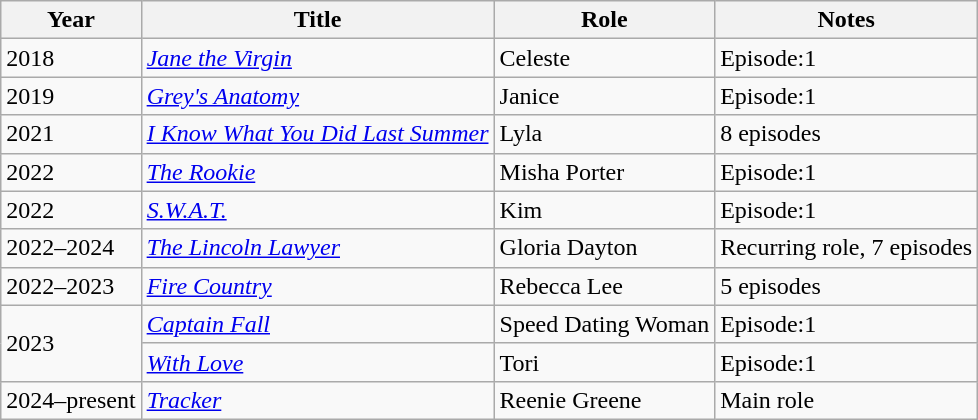<table class="wikitable sortable">
<tr>
<th scope="col">Year</th>
<th scope="col">Title</th>
<th scope="col">Role</th>
<th scope="col" class="unsortable">Notes</th>
</tr>
<tr>
<td>2018</td>
<td><em><a href='#'>Jane the Virgin</a></em></td>
<td>Celeste</td>
<td>Episode:1</td>
</tr>
<tr>
<td>2019</td>
<td><em><a href='#'>Grey's Anatomy</a></em></td>
<td>Janice</td>
<td>Episode:1</td>
</tr>
<tr>
<td>2021</td>
<td><em><a href='#'>I Know What You Did Last Summer</a></em></td>
<td>Lyla</td>
<td>8 episodes</td>
</tr>
<tr>
<td>2022</td>
<td><em><a href='#'>The Rookie</a></em></td>
<td>Misha Porter</td>
<td>Episode:1</td>
</tr>
<tr>
<td>2022</td>
<td><em><a href='#'>S.W.A.T.</a></em></td>
<td>Kim</td>
<td>Episode:1</td>
</tr>
<tr>
<td>2022–2024</td>
<td><em><a href='#'>The Lincoln Lawyer</a></em></td>
<td>Gloria Dayton</td>
<td>Recurring role, 7 episodes</td>
</tr>
<tr>
<td>2022–2023</td>
<td><em><a href='#'>Fire Country</a></em></td>
<td>Rebecca Lee</td>
<td>5 episodes</td>
</tr>
<tr>
<td rowspan="2">2023</td>
<td><em><a href='#'>Captain Fall</a></em></td>
<td>Speed Dating Woman</td>
<td>Episode:1</td>
</tr>
<tr>
<td><em><a href='#'>With Love</a></em></td>
<td>Tori</td>
<td>Episode:1</td>
</tr>
<tr>
<td>2024–present</td>
<td><em><a href='#'>Tracker</a></em></td>
<td>Reenie Greene</td>
<td>Main role</td>
</tr>
</table>
